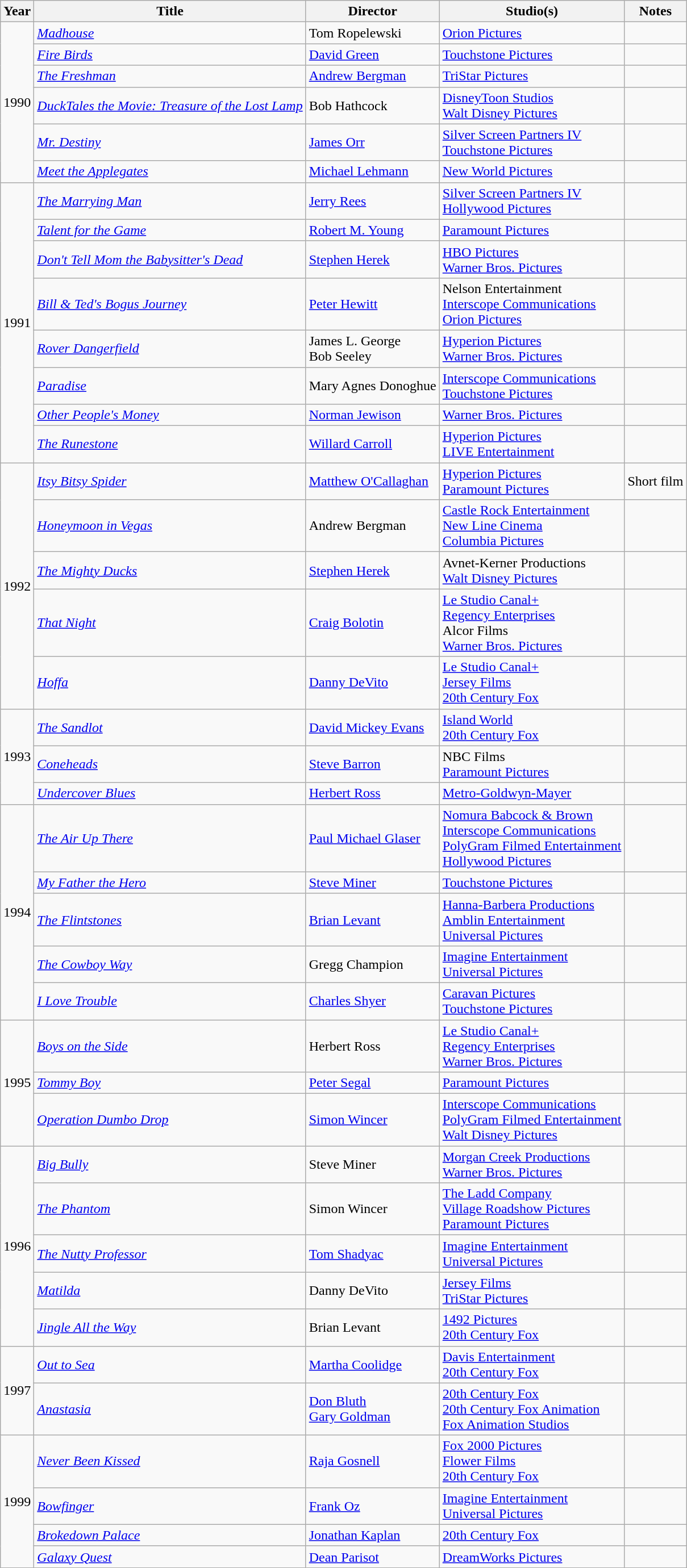<table class="wikitable sortable">
<tr>
<th>Year</th>
<th>Title</th>
<th>Director</th>
<th>Studio(s)</th>
<th>Notes</th>
</tr>
<tr>
<td rowspan=6>1990</td>
<td><em><a href='#'>Madhouse</a></em></td>
<td>Tom Ropelewski</td>
<td><a href='#'>Orion Pictures</a></td>
<td></td>
</tr>
<tr>
<td><em><a href='#'>Fire Birds</a></em></td>
<td><a href='#'>David Green</a></td>
<td><a href='#'>Touchstone Pictures</a></td>
<td></td>
</tr>
<tr>
<td><em><a href='#'>The Freshman</a></em></td>
<td><a href='#'>Andrew Bergman</a></td>
<td><a href='#'>TriStar Pictures</a></td>
<td></td>
</tr>
<tr>
<td><em><a href='#'>DuckTales the Movie: Treasure of the Lost Lamp</a></em></td>
<td>Bob Hathcock</td>
<td><a href='#'>DisneyToon Studios</a><br><a href='#'>Walt Disney Pictures</a></td>
<td></td>
</tr>
<tr>
<td><em><a href='#'>Mr. Destiny</a></em></td>
<td><a href='#'>James Orr</a></td>
<td><a href='#'>Silver Screen Partners IV</a><br><a href='#'>Touchstone Pictures</a></td>
<td></td>
</tr>
<tr>
<td><em><a href='#'>Meet the Applegates</a></em></td>
<td><a href='#'>Michael Lehmann</a></td>
<td><a href='#'>New World Pictures</a></td>
<td></td>
</tr>
<tr>
<td rowspan=8>1991</td>
<td><em><a href='#'>The Marrying Man</a></em></td>
<td><a href='#'>Jerry Rees</a></td>
<td><a href='#'>Silver Screen Partners IV</a><br><a href='#'>Hollywood Pictures</a></td>
<td></td>
</tr>
<tr>
<td><em><a href='#'>Talent for the Game</a></em></td>
<td><a href='#'>Robert M. Young</a></td>
<td><a href='#'>Paramount Pictures</a></td>
<td></td>
</tr>
<tr>
<td><em><a href='#'>Don't Tell Mom the Babysitter's Dead</a></em></td>
<td><a href='#'>Stephen Herek</a></td>
<td><a href='#'>HBO Pictures</a><br><a href='#'>Warner Bros. Pictures</a></td>
<td></td>
</tr>
<tr>
<td><em><a href='#'>Bill & Ted's Bogus Journey</a></em></td>
<td><a href='#'>Peter Hewitt</a></td>
<td>Nelson Entertainment<br><a href='#'>Interscope Communications</a><br><a href='#'>Orion Pictures</a></td>
<td></td>
</tr>
<tr>
<td><em><a href='#'>Rover Dangerfield</a></em></td>
<td>James L. George<br>Bob Seeley</td>
<td><a href='#'>Hyperion Pictures</a><br><a href='#'>Warner Bros. Pictures</a></td>
<td></td>
</tr>
<tr>
<td><em><a href='#'>Paradise</a></em></td>
<td>Mary Agnes Donoghue</td>
<td><a href='#'>Interscope Communications</a><br><a href='#'>Touchstone Pictures</a></td>
<td></td>
</tr>
<tr>
<td><em><a href='#'>Other People's Money</a></em></td>
<td><a href='#'>Norman Jewison</a></td>
<td><a href='#'>Warner Bros. Pictures</a></td>
<td></td>
</tr>
<tr>
<td><em><a href='#'>The Runestone</a></em></td>
<td><a href='#'>Willard Carroll</a></td>
<td><a href='#'>Hyperion Pictures</a><br><a href='#'>LIVE Entertainment</a></td>
<td></td>
</tr>
<tr>
<td rowspan=5>1992</td>
<td><em><a href='#'>Itsy Bitsy Spider</a></em></td>
<td><a href='#'>Matthew O'Callaghan</a></td>
<td><a href='#'>Hyperion Pictures</a><br><a href='#'>Paramount Pictures</a></td>
<td>Short film</td>
</tr>
<tr>
<td><em><a href='#'>Honeymoon in Vegas</a></em></td>
<td>Andrew Bergman</td>
<td><a href='#'>Castle Rock Entertainment</a><br><a href='#'>New Line Cinema</a><br><a href='#'>Columbia Pictures</a></td>
<td></td>
</tr>
<tr>
<td><em><a href='#'>The Mighty Ducks</a></em></td>
<td><a href='#'>Stephen Herek</a></td>
<td>Avnet-Kerner Productions<br><a href='#'>Walt Disney Pictures</a></td>
<td></td>
</tr>
<tr>
<td><em><a href='#'>That Night</a></em></td>
<td><a href='#'>Craig Bolotin</a></td>
<td><a href='#'>Le Studio Canal+</a><br><a href='#'>Regency Enterprises</a><br>Alcor Films<br><a href='#'>Warner Bros. Pictures</a></td>
<td></td>
</tr>
<tr>
<td><em><a href='#'>Hoffa</a></em></td>
<td><a href='#'>Danny DeVito</a></td>
<td><a href='#'>Le Studio Canal+</a><br><a href='#'>Jersey Films</a><br><a href='#'>20th Century Fox</a></td>
<td></td>
</tr>
<tr>
<td rowspan=3>1993</td>
<td><em><a href='#'>The Sandlot</a></em></td>
<td><a href='#'>David Mickey Evans</a></td>
<td><a href='#'>Island World</a><br><a href='#'>20th Century Fox</a></td>
<td></td>
</tr>
<tr>
<td><em><a href='#'>Coneheads</a></em></td>
<td><a href='#'>Steve Barron</a></td>
<td>NBC Films<br><a href='#'>Paramount Pictures</a></td>
<td></td>
</tr>
<tr>
<td><em><a href='#'>Undercover Blues</a></em></td>
<td><a href='#'>Herbert Ross</a></td>
<td><a href='#'>Metro-Goldwyn-Mayer</a></td>
<td></td>
</tr>
<tr>
<td rowspan=5>1994</td>
<td><em><a href='#'>The Air Up There</a></em></td>
<td><a href='#'>Paul Michael Glaser</a></td>
<td><a href='#'>Nomura Babcock & Brown</a><br><a href='#'>Interscope Communications</a><br><a href='#'>PolyGram Filmed Entertainment</a><br><a href='#'>Hollywood Pictures</a></td>
<td></td>
</tr>
<tr>
<td><em><a href='#'>My Father the Hero</a></em></td>
<td><a href='#'>Steve Miner</a></td>
<td><a href='#'>Touchstone Pictures</a></td>
<td></td>
</tr>
<tr>
<td><em><a href='#'>The Flintstones</a></em></td>
<td><a href='#'>Brian Levant</a></td>
<td><a href='#'>Hanna-Barbera Productions</a><br><a href='#'>Amblin Entertainment</a><br><a href='#'>Universal Pictures</a></td>
<td></td>
</tr>
<tr>
<td><em><a href='#'>The Cowboy Way</a></em></td>
<td>Gregg Champion</td>
<td><a href='#'>Imagine Entertainment</a><br><a href='#'>Universal Pictures</a></td>
<td></td>
</tr>
<tr>
<td><em><a href='#'>I Love Trouble</a></em></td>
<td><a href='#'>Charles Shyer</a></td>
<td><a href='#'>Caravan Pictures</a><br><a href='#'>Touchstone Pictures</a></td>
<td></td>
</tr>
<tr>
<td rowspan=3>1995</td>
<td><em><a href='#'>Boys on the Side</a></em></td>
<td>Herbert Ross</td>
<td><a href='#'>Le Studio Canal+</a><br><a href='#'>Regency Enterprises</a><br><a href='#'>Warner Bros. Pictures</a></td>
<td></td>
</tr>
<tr>
<td><em><a href='#'>Tommy Boy</a></em></td>
<td><a href='#'>Peter Segal</a></td>
<td><a href='#'>Paramount Pictures</a></td>
<td></td>
</tr>
<tr>
<td><em><a href='#'>Operation Dumbo Drop</a></em></td>
<td><a href='#'>Simon Wincer</a></td>
<td><a href='#'>Interscope Communications</a><br><a href='#'>PolyGram Filmed Entertainment</a><br><a href='#'>Walt Disney Pictures</a></td>
<td></td>
</tr>
<tr>
<td rowspan=5>1996</td>
<td><em><a href='#'>Big Bully</a></em></td>
<td>Steve Miner</td>
<td><a href='#'>Morgan Creek Productions</a><br><a href='#'>Warner Bros. Pictures</a></td>
<td></td>
</tr>
<tr>
<td><em><a href='#'>The Phantom</a></em></td>
<td>Simon Wincer</td>
<td><a href='#'>The Ladd Company</a><br><a href='#'>Village Roadshow Pictures</a><br><a href='#'>Paramount Pictures</a></td>
<td></td>
</tr>
<tr>
<td><em><a href='#'>The Nutty Professor</a></em></td>
<td><a href='#'>Tom Shadyac</a></td>
<td><a href='#'>Imagine Entertainment</a><br><a href='#'>Universal Pictures</a></td>
<td></td>
</tr>
<tr>
<td><em><a href='#'>Matilda</a></em></td>
<td>Danny DeVito</td>
<td><a href='#'>Jersey Films</a><br><a href='#'>TriStar Pictures</a></td>
<td></td>
</tr>
<tr>
<td><em><a href='#'>Jingle All the Way</a></em></td>
<td>Brian Levant</td>
<td><a href='#'>1492 Pictures</a><br><a href='#'>20th Century Fox</a></td>
<td></td>
</tr>
<tr>
<td rowspan=2>1997</td>
<td><em><a href='#'>Out to Sea</a></em></td>
<td><a href='#'>Martha Coolidge</a></td>
<td><a href='#'>Davis Entertainment</a><br><a href='#'>20th Century Fox</a></td>
<td></td>
</tr>
<tr>
<td><em><a href='#'>Anastasia</a></em></td>
<td><a href='#'>Don Bluth</a><br><a href='#'>Gary Goldman</a></td>
<td><a href='#'>20th Century Fox</a><br><a href='#'>20th Century Fox Animation</a><br><a href='#'>Fox Animation Studios</a></td>
<td></td>
</tr>
<tr>
<td rowspan=4>1999</td>
<td><em><a href='#'>Never Been Kissed</a></em></td>
<td><a href='#'>Raja Gosnell</a></td>
<td><a href='#'>Fox 2000 Pictures</a><br><a href='#'>Flower Films</a><br><a href='#'>20th Century Fox</a></td>
<td></td>
</tr>
<tr>
<td><em><a href='#'>Bowfinger</a></em></td>
<td><a href='#'>Frank Oz</a></td>
<td><a href='#'>Imagine Entertainment</a><br><a href='#'>Universal Pictures</a></td>
<td></td>
</tr>
<tr>
<td><em><a href='#'>Brokedown Palace</a></em></td>
<td><a href='#'>Jonathan Kaplan</a></td>
<td><a href='#'>20th Century Fox</a></td>
<td></td>
</tr>
<tr>
<td><em><a href='#'>Galaxy Quest</a></em></td>
<td><a href='#'>Dean Parisot</a></td>
<td><a href='#'>DreamWorks Pictures</a></td>
<td></td>
</tr>
</table>
